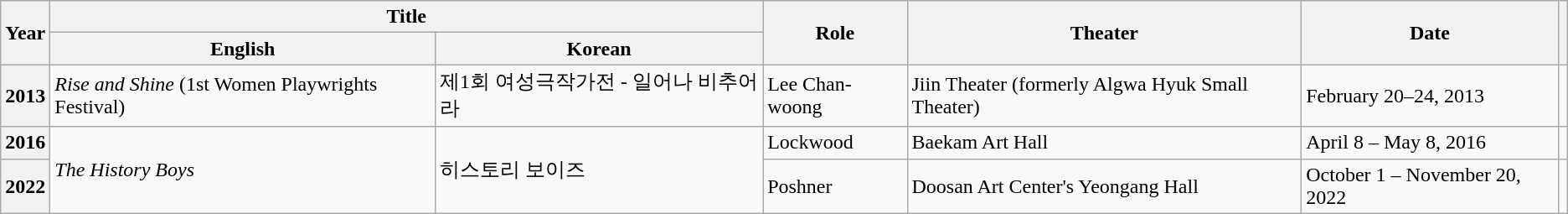<table class="wikitable sortable plainrowheaders">
<tr>
<th rowspan="2" scope="col">Year</th>
<th colspan="2" scope="col">Title</th>
<th rowspan="2" scope="col">Role</th>
<th rowspan="2" scope="col">Theater</th>
<th rowspan="2" scope="col" class="sortable">Date</th>
<th rowspan="2" scope="col" class="unsortable"></th>
</tr>
<tr>
<th>English</th>
<th>Korean</th>
</tr>
<tr>
<th scope="row">2013</th>
<td><em>Rise and Shine</em> (1st Women Playwrights Festival)</td>
<td>제1회 여성극작가전 - 일어나 비추어라</td>
<td>Lee Chan-woong</td>
<td>Jiin Theater (formerly Algwa Hyuk Small Theater)</td>
<td>February 20–24, 2013</td>
<td></td>
</tr>
<tr>
<th scope="row">2016</th>
<td rowspan="2"><em>The History Boys</em></td>
<td rowspan="2">히스토리 보이즈</td>
<td>Lockwood</td>
<td>Baekam Art Hall</td>
<td>April 8 – May 8, 2016</td>
<td></td>
</tr>
<tr>
<th scope="row">2022</th>
<td>Poshner</td>
<td>Doosan Art Center's Yeongang Hall</td>
<td>October 1 – November 20, 2022</td>
<td></td>
</tr>
</table>
